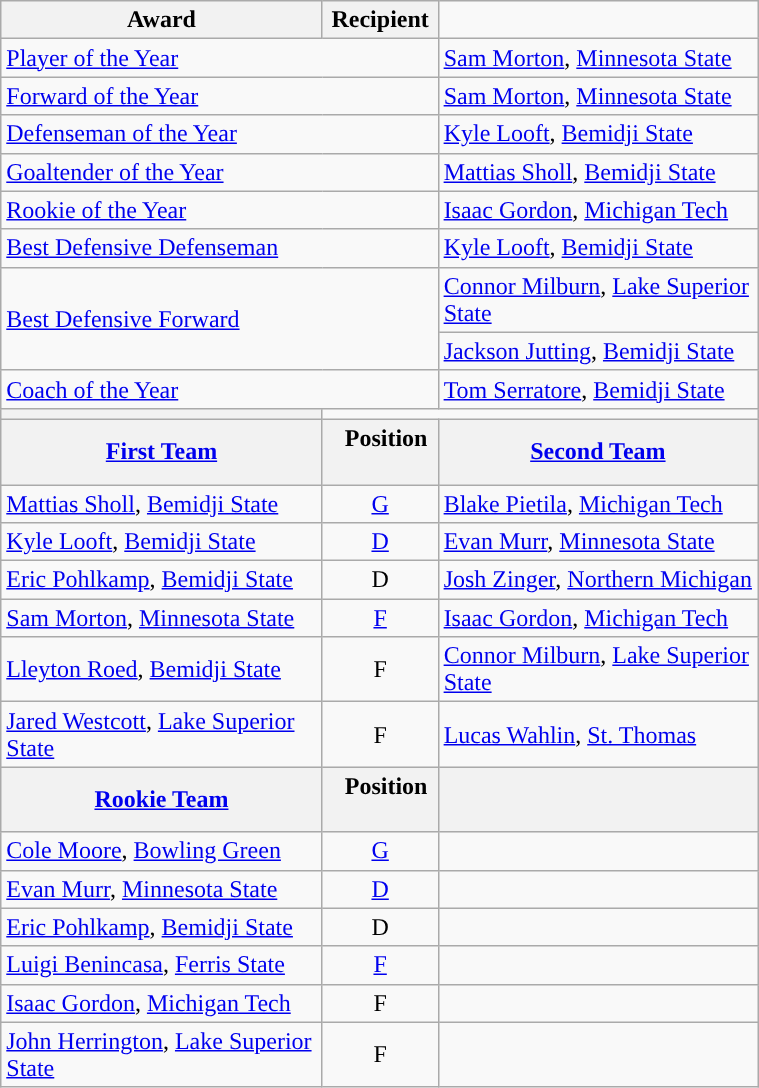<table class="wikitable" width=40%>
<tr>
<th>Award</th>
<th>Recipient</th>
</tr>
<tr>
<td colspan=2><a href='#'>Player of the Year</a></td>
<td><a href='#'>Sam Morton</a>, <a href='#'>Minnesota State</a></td>
</tr>
<tr>
<td colspan=2><a href='#'>Forward of the Year</a></td>
<td><a href='#'>Sam Morton</a>, <a href='#'>Minnesota State</a></td>
</tr>
<tr>
<td colspan=2><a href='#'>Defenseman of the Year</a></td>
<td><a href='#'>Kyle Looft</a>, <a href='#'>Bemidji State</a></td>
</tr>
<tr>
<td colspan=2><a href='#'>Goaltender of the Year</a></td>
<td><a href='#'>Mattias Sholl</a>, <a href='#'>Bemidji State</a></td>
</tr>
<tr>
<td colspan=2><a href='#'>Rookie of the Year</a></td>
<td><a href='#'>Isaac Gordon</a>, <a href='#'>Michigan Tech</a></td>
</tr>
<tr>
<td colspan=2><a href='#'>Best Defensive Defenseman</a></td>
<td><a href='#'>Kyle Looft</a>, <a href='#'>Bemidji State</a></td>
</tr>
<tr>
<td rowspan=2, colspan=2><a href='#'>Best Defensive Forward</a></td>
<td><a href='#'>Connor Milburn</a>, <a href='#'>Lake Superior State</a></td>
</tr>
<tr>
<td><a href='#'>Jackson Jutting</a>, <a href='#'>Bemidji State</a></td>
</tr>
<tr>
<td colspan=2><a href='#'>Coach of the Year</a></td>
<td><a href='#'>Tom Serratore</a>, <a href='#'>Bemidji State</a></td>
</tr>
<tr>
<th><a href='#'></a></th>
</tr>
<tr>
<th><a href='#'>First Team</a></th>
<th>  Position  </th>
<th><a href='#'>Second Team</a></th>
</tr>
<tr>
<td><a href='#'>Mattias Sholl</a>, <a href='#'>Bemidji State</a></td>
<td align=center><a href='#'>G</a></td>
<td><a href='#'>Blake Pietila</a>, <a href='#'>Michigan Tech</a></td>
</tr>
<tr>
<td><a href='#'>Kyle Looft</a>, <a href='#'>Bemidji State</a></td>
<td align=center><a href='#'>D</a></td>
<td><a href='#'>Evan Murr</a>, <a href='#'>Minnesota State</a></td>
</tr>
<tr>
<td><a href='#'>Eric Pohlkamp</a>, <a href='#'>Bemidji State</a></td>
<td align=center>D</td>
<td><a href='#'>Josh Zinger</a>, <a href='#'>Northern Michigan</a></td>
</tr>
<tr>
<td><a href='#'>Sam Morton</a>, <a href='#'>Minnesota State</a></td>
<td align=center><a href='#'>F</a></td>
<td><a href='#'>Isaac Gordon</a>, <a href='#'>Michigan Tech</a></td>
</tr>
<tr>
<td><a href='#'>Lleyton Roed</a>, <a href='#'>Bemidji State</a></td>
<td align=center>F</td>
<td><a href='#'>Connor Milburn</a>, <a href='#'>Lake Superior State</a></td>
</tr>
<tr>
<td><a href='#'>Jared Westcott</a>, <a href='#'>Lake Superior State</a></td>
<td align=center>F</td>
<td><a href='#'>Lucas Wahlin</a>, <a href='#'>St. Thomas</a></td>
</tr>
<tr>
<th><a href='#'>Rookie Team</a></th>
<th>  Position  </th>
<th></th>
</tr>
<tr>
<td><a href='#'>Cole Moore</a>, <a href='#'>Bowling Green</a></td>
<td align=center><a href='#'>G</a></td>
<td></td>
</tr>
<tr>
<td><a href='#'>Evan Murr</a>, <a href='#'>Minnesota State</a></td>
<td align=center><a href='#'>D</a></td>
<td></td>
</tr>
<tr>
<td><a href='#'>Eric Pohlkamp</a>, <a href='#'>Bemidji State</a></td>
<td align=center>D</td>
<td></td>
</tr>
<tr>
<td><a href='#'>Luigi Benincasa</a>, <a href='#'>Ferris State</a></td>
<td align=center><a href='#'>F</a></td>
<td></td>
</tr>
<tr>
<td><a href='#'>Isaac Gordon</a>, <a href='#'>Michigan Tech</a></td>
<td align=center>F</td>
<td></td>
</tr>
<tr>
<td><a href='#'>John Herrington</a>, <a href='#'>Lake Superior State</a></td>
<td align=center>F</td>
<td></td>
</tr>
</table>
